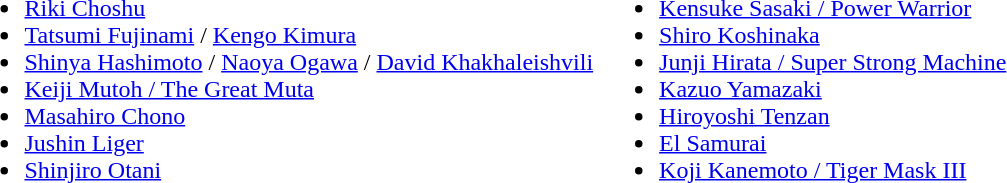<table border="0">
<tr>
<td valign="top"><br><ul><li><a href='#'>Riki Choshu</a></li><li><a href='#'>Tatsumi Fujinami</a> / <a href='#'>Kengo Kimura</a></li><li><a href='#'>Shinya Hashimoto</a> / <a href='#'>Naoya Ogawa</a> / <a href='#'>David Khakhaleishvili</a></li><li><a href='#'>Keiji Mutoh / The Great Muta</a></li><li><a href='#'>Masahiro Chono</a></li><li><a href='#'>Jushin Liger</a></li><li><a href='#'>Shinjiro Otani</a></li></ul></td>
<td valign="top"><br><ul><li><a href='#'>Kensuke Sasaki / Power Warrior</a></li><li><a href='#'>Shiro Koshinaka</a></li><li><a href='#'>Junji Hirata / Super Strong Machine</a></li><li><a href='#'>Kazuo Yamazaki</a></li><li><a href='#'>Hiroyoshi Tenzan</a></li><li><a href='#'>El Samurai</a></li><li><a href='#'>Koji Kanemoto / Tiger Mask III</a></li></ul></td>
</tr>
</table>
